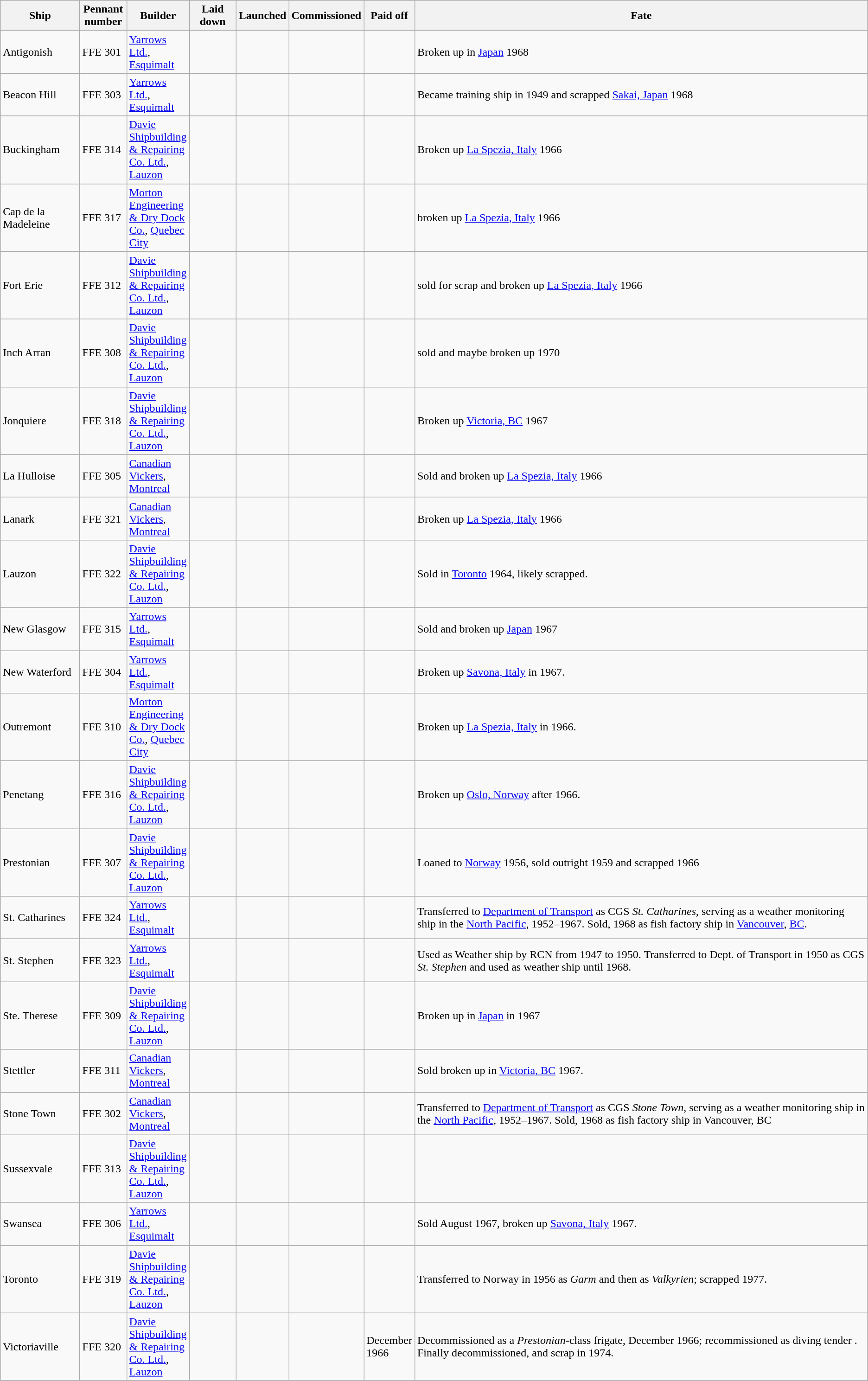<table class="wikitable sortable nowraplinks">
<tr>
<th>Ship</th>
<th width = 60>Pennant number</th>
<th width = 60>Builder</th>
<th width = 60>Laid down</th>
<th width = 60>Launched</th>
<th width = 60>Commissioned</th>
<th width = 60>Paid off</th>
<th class="unsortable">Fate</th>
</tr>
<tr>
<td><span>Antigonish</span></td>
<td>FFE 301</td>
<td><a href='#'>Yarrows Ltd.</a>, <a href='#'>Esquimalt</a></td>
<td></td>
<td></td>
<td></td>
<td></td>
<td>Broken up in <a href='#'>Japan</a> 1968</td>
</tr>
<tr>
<td><span>Beacon Hill</span></td>
<td>FFE 303</td>
<td><a href='#'>Yarrows Ltd.</a>, <a href='#'>Esquimalt</a></td>
<td></td>
<td></td>
<td></td>
<td></td>
<td>Became training ship in 1949 and scrapped <a href='#'>Sakai, Japan</a> 1968</td>
</tr>
<tr>
<td><span>Buckingham</span></td>
<td>FFE 314</td>
<td><a href='#'>Davie Shipbuilding & Repairing Co. Ltd.</a>, <a href='#'>Lauzon</a></td>
<td></td>
<td></td>
<td></td>
<td></td>
<td>Broken up <a href='#'>La Spezia, Italy</a> 1966</td>
</tr>
<tr>
<td><span>Cap de la Madeleine</span></td>
<td>FFE 317</td>
<td><a href='#'>Morton Engineering & Dry Dock Co.</a>, <a href='#'>Quebec City</a></td>
<td></td>
<td></td>
<td></td>
<td></td>
<td>broken up <a href='#'>La Spezia, Italy</a> 1966</td>
</tr>
<tr>
<td><span>Fort Erie</span></td>
<td>FFE 312</td>
<td><a href='#'>Davie Shipbuilding & Repairing Co. Ltd.</a>, <a href='#'>Lauzon</a></td>
<td></td>
<td></td>
<td></td>
<td></td>
<td>sold for scrap and broken up <a href='#'>La Spezia, Italy</a> 1966</td>
</tr>
<tr>
<td><span>Inch Arran</span></td>
<td>FFE 308</td>
<td><a href='#'>Davie Shipbuilding & Repairing Co. Ltd.</a>, <a href='#'>Lauzon</a></td>
<td></td>
<td></td>
<td></td>
<td></td>
<td>sold and maybe broken up 1970</td>
</tr>
<tr>
<td><span>Jonquiere</span></td>
<td>FFE 318</td>
<td><a href='#'>Davie Shipbuilding & Repairing Co. Ltd.</a>, <a href='#'>Lauzon</a></td>
<td></td>
<td></td>
<td></td>
<td></td>
<td>Broken up <a href='#'>Victoria, BC</a> 1967</td>
</tr>
<tr>
<td><span>La Hulloise</span></td>
<td>FFE 305</td>
<td><a href='#'>Canadian Vickers</a>, <a href='#'>Montreal</a></td>
<td></td>
<td></td>
<td></td>
<td></td>
<td>Sold and broken up <a href='#'>La Spezia, Italy</a> 1966</td>
</tr>
<tr>
<td><span>Lanark</span></td>
<td>FFE 321</td>
<td><a href='#'>Canadian Vickers</a>, <a href='#'>Montreal</a></td>
<td></td>
<td></td>
<td></td>
<td></td>
<td>Broken up <a href='#'>La Spezia, Italy</a> 1966</td>
</tr>
<tr>
<td><span>Lauzon</span></td>
<td>FFE 322</td>
<td><a href='#'>Davie Shipbuilding & Repairing Co. Ltd.</a>, <a href='#'>Lauzon</a></td>
<td></td>
<td></td>
<td></td>
<td></td>
<td>Sold in <a href='#'>Toronto</a> 1964, likely scrapped.</td>
</tr>
<tr>
<td><span>New Glasgow</span></td>
<td>FFE 315</td>
<td><a href='#'>Yarrows Ltd.</a>, <a href='#'>Esquimalt</a></td>
<td></td>
<td></td>
<td></td>
<td></td>
<td>Sold and broken up <a href='#'>Japan</a> 1967</td>
</tr>
<tr>
<td><span>New Waterford</span></td>
<td>FFE 304</td>
<td><a href='#'>Yarrows Ltd.</a>, <a href='#'>Esquimalt</a></td>
<td></td>
<td></td>
<td></td>
<td></td>
<td>Broken up <a href='#'>Savona, Italy</a> in 1967.</td>
</tr>
<tr>
<td><span>Outremont</span></td>
<td>FFE 310</td>
<td><a href='#'>Morton Engineering & Dry Dock Co.</a>, <a href='#'>Quebec City</a></td>
<td></td>
<td></td>
<td></td>
<td></td>
<td>Broken up <a href='#'>La Spezia, Italy</a> in 1966.</td>
</tr>
<tr>
<td><span>Penetang</span></td>
<td>FFE 316</td>
<td><a href='#'>Davie Shipbuilding & Repairing Co. Ltd.</a>, <a href='#'>Lauzon</a></td>
<td></td>
<td></td>
<td></td>
<td></td>
<td>Broken up <a href='#'>Oslo, Norway</a> after 1966.</td>
</tr>
<tr>
<td><span>Prestonian</span></td>
<td>FFE 307</td>
<td><a href='#'>Davie Shipbuilding & Repairing Co. Ltd.</a>, <a href='#'>Lauzon</a></td>
<td></td>
<td></td>
<td></td>
<td></td>
<td>Loaned to <a href='#'>Norway</a> 1956, sold outright 1959 and scrapped 1966</td>
</tr>
<tr>
<td><span>St. Catharines</span></td>
<td>FFE 324</td>
<td><a href='#'>Yarrows Ltd.</a>, <a href='#'>Esquimalt</a></td>
<td></td>
<td></td>
<td></td>
<td></td>
<td>Transferred to <a href='#'>Department of Transport</a> as CGS <em>St. Catharines</em>, serving as a weather monitoring ship in the <a href='#'>North Pacific</a>, 1952–1967. Sold, 1968 as fish factory ship in <a href='#'>Vancouver</a>, <a href='#'>BC</a>.</td>
</tr>
<tr>
<td><span>St. Stephen</span></td>
<td>FFE 323</td>
<td><a href='#'>Yarrows Ltd.</a>, <a href='#'>Esquimalt</a></td>
<td></td>
<td></td>
<td></td>
<td></td>
<td>Used as Weather ship by RCN from 1947 to 1950. Transferred to Dept. of Transport in 1950 as CGS <em>St. Stephen</em> and used as weather ship until 1968.</td>
</tr>
<tr>
<td><span>Ste. Therese</span></td>
<td>FFE 309</td>
<td><a href='#'>Davie Shipbuilding & Repairing Co. Ltd.</a>, <a href='#'>Lauzon</a></td>
<td></td>
<td></td>
<td></td>
<td></td>
<td>Broken up in <a href='#'>Japan</a> in 1967</td>
</tr>
<tr>
<td><span>Stettler</span></td>
<td>FFE 311</td>
<td><a href='#'>Canadian Vickers</a>, <a href='#'>Montreal</a></td>
<td></td>
<td></td>
<td></td>
<td></td>
<td>Sold broken up in <a href='#'>Victoria, BC</a> 1967.</td>
</tr>
<tr>
<td><span>Stone Town</span></td>
<td>FFE 302</td>
<td><a href='#'>Canadian Vickers</a>, <a href='#'>Montreal</a></td>
<td></td>
<td></td>
<td></td>
<td></td>
<td>Transferred to <a href='#'>Department of Transport</a> as CGS <em>Stone Town</em>, serving as a weather monitoring ship in the <a href='#'>North Pacific</a>, 1952–1967. Sold, 1968 as fish factory ship in Vancouver, BC</td>
</tr>
<tr>
<td><span>Sussexvale</span></td>
<td>FFE 313</td>
<td><a href='#'>Davie Shipbuilding & Repairing Co. Ltd.</a>, <a href='#'>Lauzon</a></td>
<td></td>
<td></td>
<td></td>
<td></td>
<td></td>
</tr>
<tr>
<td><span>Swansea</span></td>
<td>FFE 306</td>
<td><a href='#'>Yarrows Ltd.</a>, <a href='#'>Esquimalt</a></td>
<td></td>
<td></td>
<td></td>
<td></td>
<td>Sold August 1967, broken up <a href='#'>Savona, Italy</a> 1967.</td>
</tr>
<tr>
<td><span>Toronto</span></td>
<td>FFE 319</td>
<td><a href='#'>Davie Shipbuilding & Repairing Co. Ltd.</a>, <a href='#'>Lauzon</a></td>
<td></td>
<td></td>
<td></td>
<td></td>
<td>Transferred to Norway in 1956 as <em>Garm</em> and then as <em>Valkyrien</em>; scrapped 1977.</td>
</tr>
<tr>
<td><span>Victoriaville</span></td>
<td>FFE 320</td>
<td><a href='#'>Davie Shipbuilding & Repairing Co. Ltd.</a>, <a href='#'>Lauzon</a></td>
<td></td>
<td></td>
<td></td>
<td>December 1966</td>
<td>Decommissioned as a <em>Prestonian</em>-class frigate, December 1966; recommissioned as diving tender .  Finally decommissioned,  and scrap in 1974.</td>
</tr>
</table>
